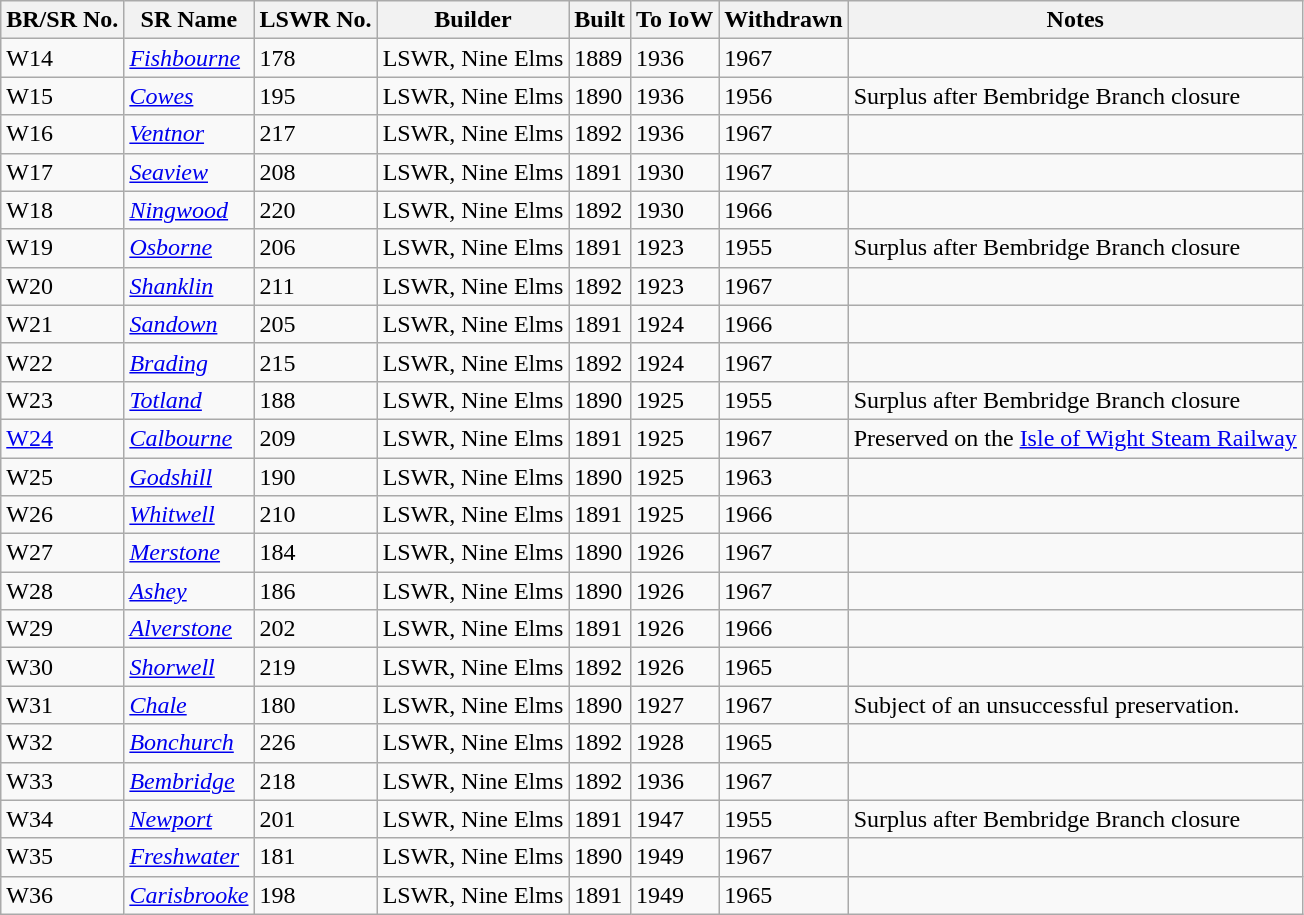<table class="wikitable sortable">
<tr>
<th>BR/SR No.</th>
<th>SR Name</th>
<th>LSWR No.</th>
<th>Builder</th>
<th>Built</th>
<th>To IoW</th>
<th>Withdrawn</th>
<th>Notes</th>
</tr>
<tr>
<td>W14</td>
<td><em><a href='#'>Fishbourne</a></em></td>
<td>178</td>
<td>LSWR, Nine Elms</td>
<td>1889</td>
<td>1936</td>
<td>1967</td>
<td></td>
</tr>
<tr>
<td>W15</td>
<td><em><a href='#'>Cowes</a></em></td>
<td>195</td>
<td>LSWR, Nine Elms</td>
<td>1890</td>
<td>1936</td>
<td>1956</td>
<td>Surplus after Bembridge Branch closure</td>
</tr>
<tr>
<td>W16</td>
<td><em><a href='#'>Ventnor</a></em></td>
<td>217</td>
<td>LSWR, Nine Elms</td>
<td>1892</td>
<td>1936</td>
<td>1967</td>
<td></td>
</tr>
<tr>
<td>W17</td>
<td><em><a href='#'>Seaview</a></em></td>
<td>208</td>
<td>LSWR, Nine Elms</td>
<td>1891</td>
<td>1930</td>
<td>1967</td>
<td></td>
</tr>
<tr>
<td>W18</td>
<td><em><a href='#'>Ningwood</a></em></td>
<td>220</td>
<td>LSWR, Nine Elms</td>
<td>1892</td>
<td>1930</td>
<td>1966</td>
<td></td>
</tr>
<tr>
<td>W19</td>
<td><em><a href='#'>Osborne</a></em></td>
<td>206</td>
<td>LSWR, Nine Elms</td>
<td>1891</td>
<td>1923</td>
<td>1955</td>
<td>Surplus after Bembridge Branch closure</td>
</tr>
<tr>
<td>W20</td>
<td><em><a href='#'>Shanklin</a></em></td>
<td>211</td>
<td>LSWR, Nine Elms</td>
<td>1892</td>
<td>1923</td>
<td>1967</td>
<td></td>
</tr>
<tr>
<td>W21</td>
<td><em><a href='#'>Sandown</a></em></td>
<td>205</td>
<td>LSWR, Nine Elms</td>
<td>1891</td>
<td>1924</td>
<td>1966</td>
<td></td>
</tr>
<tr>
<td>W22</td>
<td><em><a href='#'>Brading</a></em></td>
<td>215</td>
<td>LSWR, Nine Elms</td>
<td>1892</td>
<td>1924</td>
<td>1967</td>
<td></td>
</tr>
<tr>
<td>W23</td>
<td><em><a href='#'>Totland</a></em></td>
<td>188</td>
<td>LSWR, Nine Elms</td>
<td>1890</td>
<td>1925</td>
<td>1955</td>
<td>Surplus after Bembridge Branch closure</td>
</tr>
<tr>
<td><a href='#'>W24</a></td>
<td><em><a href='#'>Calbourne</a></em></td>
<td>209</td>
<td>LSWR, Nine Elms</td>
<td>1891</td>
<td>1925</td>
<td>1967</td>
<td>Preserved on the <a href='#'>Isle of Wight Steam Railway</a></td>
</tr>
<tr>
<td>W25</td>
<td><em><a href='#'>Godshill</a></em></td>
<td>190</td>
<td>LSWR, Nine Elms</td>
<td>1890</td>
<td>1925</td>
<td>1963</td>
<td></td>
</tr>
<tr>
<td>W26</td>
<td><em><a href='#'>Whitwell</a></em></td>
<td>210</td>
<td>LSWR, Nine Elms</td>
<td>1891</td>
<td>1925</td>
<td>1966</td>
<td></td>
</tr>
<tr>
<td>W27</td>
<td><em><a href='#'>Merstone</a></em></td>
<td>184</td>
<td>LSWR, Nine Elms</td>
<td>1890</td>
<td>1926</td>
<td>1967</td>
<td></td>
</tr>
<tr>
<td>W28</td>
<td><em><a href='#'>Ashey</a></em></td>
<td>186</td>
<td>LSWR, Nine Elms</td>
<td>1890</td>
<td>1926</td>
<td>1967</td>
<td></td>
</tr>
<tr>
<td>W29</td>
<td><em><a href='#'>Alverstone</a></em></td>
<td>202</td>
<td>LSWR, Nine Elms</td>
<td>1891</td>
<td>1926</td>
<td>1966</td>
<td></td>
</tr>
<tr>
<td>W30</td>
<td><em><a href='#'>Shorwell</a></em></td>
<td>219</td>
<td>LSWR, Nine Elms</td>
<td>1892</td>
<td>1926</td>
<td>1965</td>
<td></td>
</tr>
<tr>
<td>W31</td>
<td><em><a href='#'>Chale</a></em></td>
<td>180</td>
<td>LSWR, Nine Elms</td>
<td>1890</td>
<td>1927</td>
<td>1967</td>
<td>Subject of an unsuccessful preservation.</td>
</tr>
<tr>
<td>W32</td>
<td><em><a href='#'>Bonchurch</a></em></td>
<td>226</td>
<td>LSWR, Nine Elms</td>
<td>1892</td>
<td>1928</td>
<td>1965</td>
<td></td>
</tr>
<tr>
<td>W33</td>
<td><em><a href='#'>Bembridge</a></em></td>
<td>218</td>
<td>LSWR, Nine Elms</td>
<td>1892</td>
<td>1936</td>
<td>1967</td>
<td></td>
</tr>
<tr>
<td>W34</td>
<td><em><a href='#'>Newport</a></em></td>
<td>201</td>
<td>LSWR, Nine Elms</td>
<td>1891</td>
<td>1947</td>
<td>1955</td>
<td>Surplus after Bembridge Branch closure</td>
</tr>
<tr>
<td>W35</td>
<td><em><a href='#'>Freshwater</a></em></td>
<td>181</td>
<td>LSWR, Nine Elms</td>
<td>1890</td>
<td>1949</td>
<td>1967</td>
<td></td>
</tr>
<tr>
<td>W36</td>
<td><em><a href='#'>Carisbrooke</a></em></td>
<td>198</td>
<td>LSWR, Nine Elms</td>
<td>1891</td>
<td>1949</td>
<td>1965</td>
<td></td>
</tr>
</table>
